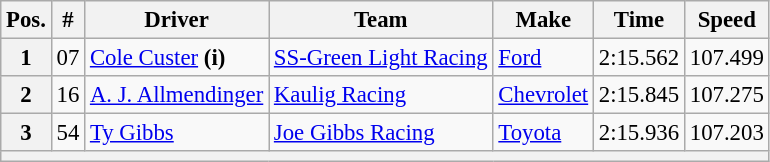<table class="wikitable" style="font-size:95%">
<tr>
<th>Pos.</th>
<th>#</th>
<th>Driver</th>
<th>Team</th>
<th>Make</th>
<th>Time</th>
<th>Speed</th>
</tr>
<tr>
<th>1</th>
<td>07</td>
<td><a href='#'>Cole Custer</a> <strong>(i)</strong></td>
<td><a href='#'>SS-Green Light Racing</a></td>
<td><a href='#'>Ford</a></td>
<td>2:15.562</td>
<td>107.499</td>
</tr>
<tr>
<th>2</th>
<td>16</td>
<td><a href='#'>A. J. Allmendinger</a></td>
<td><a href='#'>Kaulig Racing</a></td>
<td><a href='#'>Chevrolet</a></td>
<td>2:15.845</td>
<td>107.275</td>
</tr>
<tr>
<th>3</th>
<td>54</td>
<td><a href='#'>Ty Gibbs</a></td>
<td><a href='#'>Joe Gibbs Racing</a></td>
<td><a href='#'>Toyota</a></td>
<td>2:15.936</td>
<td>107.203</td>
</tr>
<tr>
<th colspan="7"></th>
</tr>
</table>
